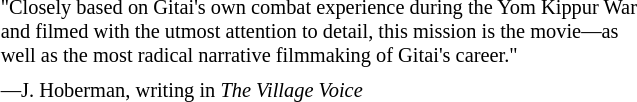<table class="toccolours" style="float: right; margin-left: 1em; margin-right: 2em; font-size: 85%; color:black; width:40em; max-width: 35%;" cellspacing="5">
<tr>
<td style="text-align: left;">"Closely based on Gitai's own combat experience during the Yom Kippur War and filmed with the utmost attention to detail, this mission is the movie—as well as the most radical narrative filmmaking of Gitai's career."</td>
</tr>
<tr>
<td style="text-align: left;">—J. Hoberman, writing in <em>The Village Voice</em></td>
</tr>
</table>
